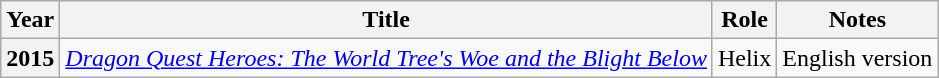<table class="wikitable sortable plainrowheaders">
<tr>
<th scope="col">Year</th>
<th scope="col">Title</th>
<th scope="col">Role</th>
<th scope="col" class="unsortable">Notes</th>
</tr>
<tr>
<th scope="row">2015</th>
<td><em><a href='#'>Dragon Quest Heroes: The World Tree's Woe and the Blight Below</a></em></td>
<td>Helix</td>
<td>English version</td>
</tr>
</table>
